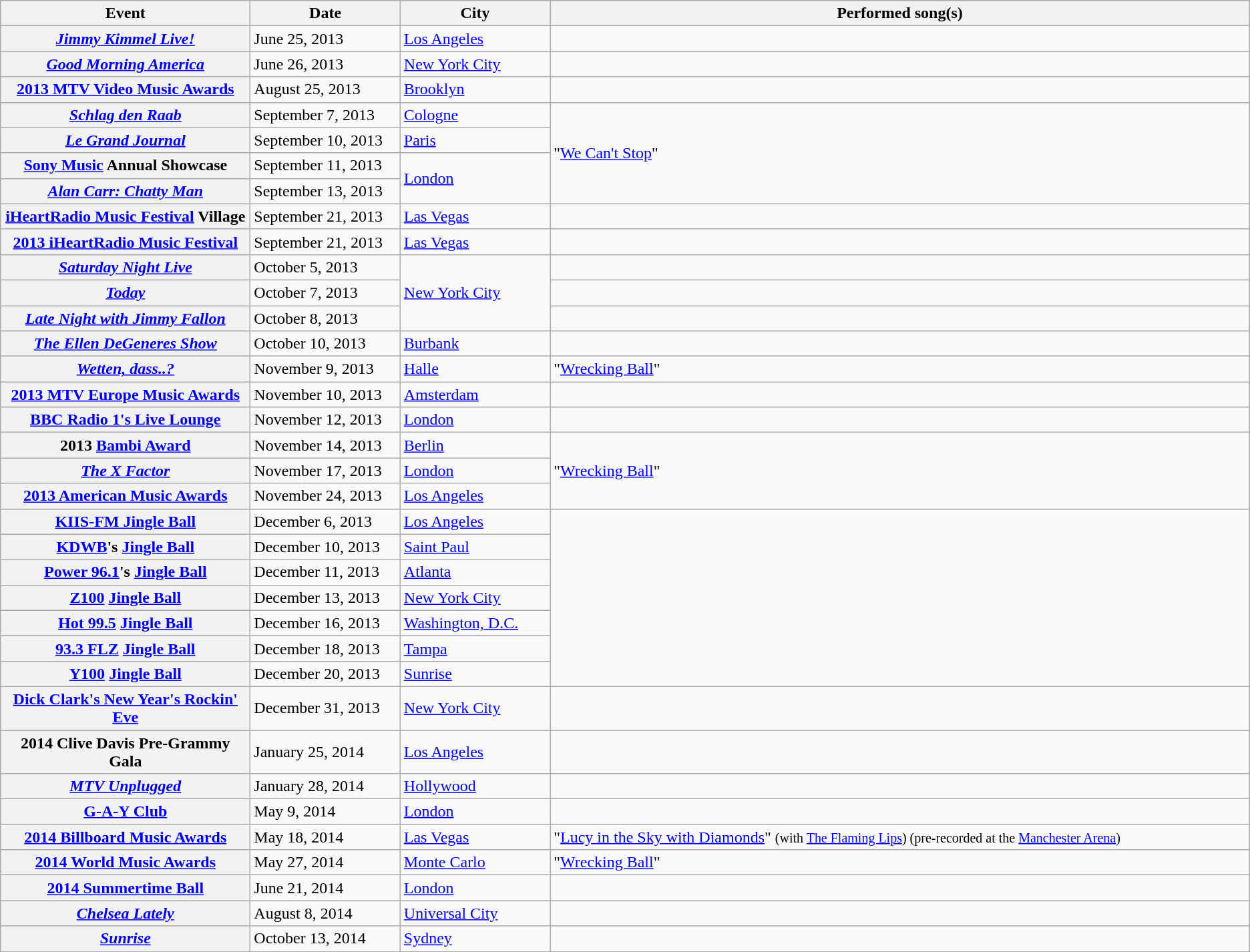<table class="wikitable sortable plainrowheaders">
<tr>
<th style="width:20%;">Event</th>
<th style="width:12%;">Date</th>
<th style="width:12%;">City</th>
<th>Performed song(s)</th>
</tr>
<tr>
<th scope="row"><em><a href='#'>Jimmy Kimmel Live!</a></em></th>
<td>June 25, 2013</td>
<td><a href='#'>Los Angeles</a></td>
<td></td>
</tr>
<tr>
<th scope="row"><em><a href='#'>Good Morning America</a></em></th>
<td>June 26, 2013</td>
<td><a href='#'>New York City</a></td>
<td></td>
</tr>
<tr>
<th scope="row"><a href='#'>2013 MTV Video Music Awards</a></th>
<td>August 25, 2013</td>
<td><a href='#'>Brooklyn</a></td>
<td></td>
</tr>
<tr>
<th scope="row"><em><a href='#'>Schlag den Raab</a></em></th>
<td>September 7, 2013</td>
<td><a href='#'>Cologne</a></td>
<td rowspan="4">"<a href='#'>We Can't Stop</a>"</td>
</tr>
<tr>
<th scope="row"><em><a href='#'>Le Grand Journal</a></em></th>
<td>September 10, 2013</td>
<td><a href='#'>Paris</a></td>
</tr>
<tr>
<th scope="row"><a href='#'>Sony Music</a> Annual Showcase</th>
<td>September 11, 2013</td>
<td rowspan="2"><a href='#'>London</a></td>
</tr>
<tr>
<th scope="row"><em><a href='#'>Alan Carr: Chatty Man</a></em></th>
<td>September 13, 2013</td>
</tr>
<tr>
<th scope="row"><a href='#'>iHeartRadio Music Festival</a> Village</th>
<td>September 21, 2013</td>
<td><a href='#'>Las Vegas</a></td>
<td></td>
</tr>
<tr>
<th scope="row"><a href='#'>2013 iHeartRadio Music Festival</a></th>
<td>September 21, 2013</td>
<td><a href='#'>Las Vegas</a></td>
<td></td>
</tr>
<tr>
<th scope="row"><em><a href='#'>Saturday Night Live</a></em></th>
<td>October 5, 2013</td>
<td rowspan="3"><a href='#'>New York City</a></td>
<td></td>
</tr>
<tr>
<th scope="row"><em><a href='#'>Today</a></em></th>
<td>October 7, 2013</td>
<td></td>
</tr>
<tr>
<th scope="row"><em><a href='#'>Late Night with Jimmy Fallon</a></em></th>
<td>October 8, 2013</td>
<td></td>
</tr>
<tr>
<th scope="row"><em><a href='#'>The Ellen DeGeneres Show</a></em></th>
<td>October 10, 2013</td>
<td><a href='#'>Burbank</a></td>
<td></td>
</tr>
<tr>
<th scope="row"><em><a href='#'>Wetten, dass..?</a></em></th>
<td>November 9, 2013</td>
<td><a href='#'>Halle</a></td>
<td>"<a href='#'>Wrecking Ball</a>"</td>
</tr>
<tr>
<th scope="row"><a href='#'>2013 MTV Europe Music Awards</a></th>
<td>November 10, 2013</td>
<td><a href='#'>Amsterdam</a></td>
<td></td>
</tr>
<tr>
<th scope="row"><a href='#'>BBC Radio 1's Live Lounge</a></th>
<td>November 12, 2013</td>
<td><a href='#'>London</a></td>
<td></td>
</tr>
<tr>
<th scope="row">2013 <a href='#'>Bambi Award</a></th>
<td>November 14, 2013</td>
<td><a href='#'>Berlin</a></td>
<td rowspan="3">"<a href='#'>Wrecking Ball</a>"</td>
</tr>
<tr>
<th scope="row"><em><a href='#'>The X Factor</a></em></th>
<td>November 17, 2013</td>
<td><a href='#'>London</a></td>
</tr>
<tr>
<th scope="row"><a href='#'>2013 American Music Awards</a></th>
<td>November 24, 2013</td>
<td><a href='#'>Los Angeles</a></td>
</tr>
<tr>
<th scope="row"><a href='#'>KIIS-FM Jingle Ball</a></th>
<td>December 6, 2013</td>
<td><a href='#'>Los Angeles</a></td>
<td rowspan="7"></td>
</tr>
<tr>
<th scope="row"><a href='#'>KDWB</a>'s <a href='#'>Jingle Ball</a></th>
<td>December 10, 2013</td>
<td><a href='#'>Saint Paul</a></td>
</tr>
<tr>
<th scope="row"><a href='#'>Power 96.1</a>'s <a href='#'>Jingle Ball</a></th>
<td>December 11, 2013</td>
<td><a href='#'>Atlanta</a></td>
</tr>
<tr>
<th scope="row"><a href='#'>Z100</a> <a href='#'>Jingle Ball</a></th>
<td>December 13, 2013</td>
<td><a href='#'>New York City</a></td>
</tr>
<tr>
<th scope="row"><a href='#'>Hot 99.5</a> <a href='#'>Jingle Ball</a></th>
<td>December 16, 2013</td>
<td><a href='#'>Washington, D.C.</a></td>
</tr>
<tr>
<th scope="row"><a href='#'>93.3 FLZ</a> <a href='#'>Jingle Ball</a></th>
<td>December 18, 2013</td>
<td><a href='#'>Tampa</a></td>
</tr>
<tr>
<th scope="row"><a href='#'>Y100</a> <a href='#'>Jingle Ball</a></th>
<td>December 20, 2013</td>
<td><a href='#'>Sunrise</a></td>
</tr>
<tr>
<th scope="row"><a href='#'>Dick Clark's New Year's Rockin' Eve</a></th>
<td>December 31, 2013</td>
<td><a href='#'>New York City</a></td>
<td></td>
</tr>
<tr>
<th scope="row">2014 Clive Davis Pre-Grammy Gala</th>
<td>January 25, 2014</td>
<td><a href='#'>Los Angeles</a></td>
<td></td>
</tr>
<tr>
<th scope="row"><em><a href='#'>MTV Unplugged</a></em></th>
<td>January 28, 2014</td>
<td><a href='#'>Hollywood</a></td>
<td></td>
</tr>
<tr>
<th scope="row"><a href='#'>G-A-Y Club</a></th>
<td>May 9, 2014</td>
<td><a href='#'>London</a></td>
<td></td>
</tr>
<tr>
<th scope="row"><a href='#'>2014 Billboard Music Awards</a></th>
<td>May 18, 2014</td>
<td><a href='#'>Las Vegas</a></td>
<td>"<a href='#'>Lucy in the Sky with Diamonds</a>" <small>(with <a href='#'>The Flaming Lips</a>) (pre-recorded at the <a href='#'>Manchester Arena</a>)</small></td>
</tr>
<tr>
<th scope="row"><a href='#'>2014 World Music Awards</a></th>
<td>May 27, 2014</td>
<td><a href='#'>Monte Carlo</a></td>
<td>"<a href='#'>Wrecking Ball</a>"</td>
</tr>
<tr>
<th scope="row"><a href='#'>2014 Summertime Ball</a></th>
<td>June 21, 2014</td>
<td><a href='#'>London</a></td>
<td></td>
</tr>
<tr>
<th scope="row"><em><a href='#'>Chelsea Lately</a></em></th>
<td>August 8, 2014</td>
<td><a href='#'>Universal City</a></td>
<td></td>
</tr>
<tr>
<th scope="row"><a href='#'><em>Sunrise</em></a></th>
<td>October 13, 2014</td>
<td><a href='#'>Sydney</a></td>
<td></td>
</tr>
</table>
